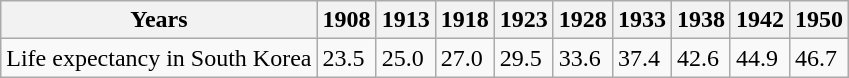<table class="wikitable">
<tr>
<th>Years</th>
<th>1908</th>
<th>1913</th>
<th>1918</th>
<th>1923</th>
<th>1928</th>
<th>1933</th>
<th>1938</th>
<th>1942</th>
<th>1950</th>
</tr>
<tr>
<td>Life expectancy in South Korea</td>
<td>23.5</td>
<td>25.0</td>
<td>27.0</td>
<td>29.5</td>
<td>33.6</td>
<td>37.4</td>
<td>42.6</td>
<td>44.9</td>
<td>46.7</td>
</tr>
</table>
